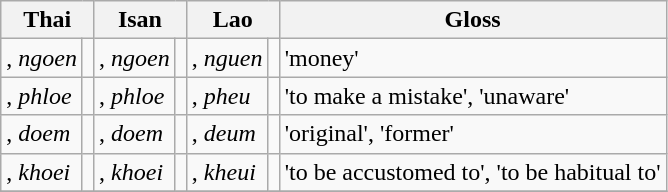<table class="wikitable">
<tr>
<th colspan="2">Thai</th>
<th colspan="2">Isan</th>
<th colspan="2">Lao</th>
<th>Gloss</th>
</tr>
<tr>
<td>, <em>ngoen</em></td>
<td></td>
<td>, <em>ngoen</em></td>
<td></td>
<td>, <em>nguen</em></td>
<td></td>
<td>'money'</td>
</tr>
<tr>
<td>, <em>phloe</em></td>
<td></td>
<td>, <em>phloe</em></td>
<td></td>
<td>, <em>pheu</em></td>
<td></td>
<td>'to make a mistake', 'unaware'</td>
</tr>
<tr>
<td>, <em>doem</em></td>
<td></td>
<td>, <em>doem</em></td>
<td></td>
<td>, <em>deum</em></td>
<td></td>
<td>'original', 'former'</td>
</tr>
<tr>
<td>, <em>khoei</em></td>
<td></td>
<td>, <em>khoei</em></td>
<td></td>
<td>, <em>kheui</em></td>
<td></td>
<td>'to be accustomed to', 'to be habitual to'</td>
</tr>
<tr>
</tr>
</table>
